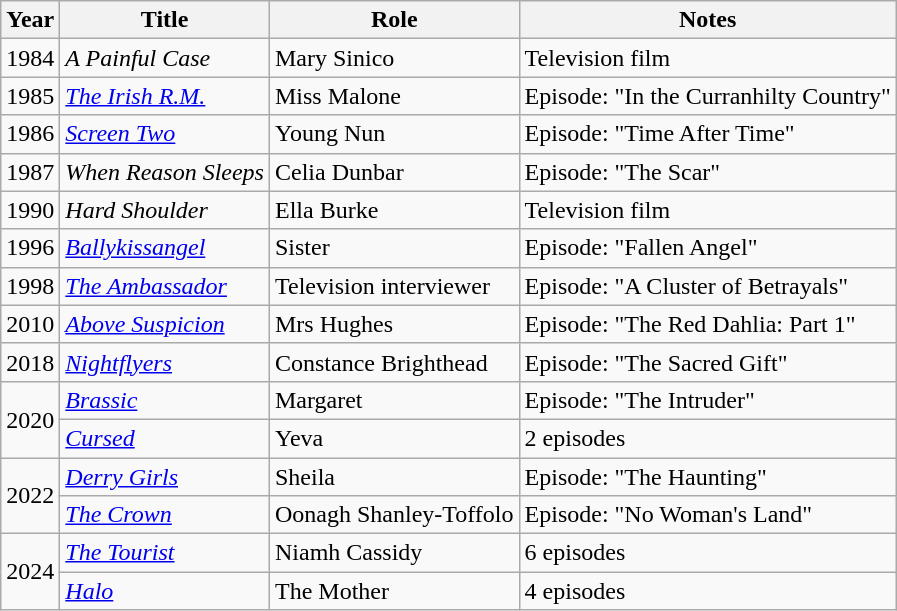<table class="wikitable plainrowheaders sortable">
<tr>
<th scope="col">Year</th>
<th scope="col">Title</th>
<th scope="col">Role</th>
<th class="unsortable">Notes</th>
</tr>
<tr>
<td rowspan="1">1984</td>
<td><em>A Painful Case</em></td>
<td>Mary Sinico</td>
<td>Television film</td>
</tr>
<tr>
<td rowspan="1">1985</td>
<td><em><a href='#'>The Irish R.M.</a></em></td>
<td>Miss Malone</td>
<td>Episode: "In the Curranhilty Country"</td>
</tr>
<tr>
<td rowspan="1">1986</td>
<td><em><a href='#'>Screen Two</a></em></td>
<td>Young Nun</td>
<td>Episode: "Time After Time"</td>
</tr>
<tr>
<td rowspan="1">1987</td>
<td><em>When Reason Sleeps</em></td>
<td>Celia Dunbar</td>
<td>Episode: "The Scar"</td>
</tr>
<tr>
<td rowspan="1">1990</td>
<td><em>Hard Shoulder</em></td>
<td>Ella Burke</td>
<td>Television film</td>
</tr>
<tr>
<td rowspan="1">1996</td>
<td><em><a href='#'>Ballykissangel</a></em></td>
<td>Sister</td>
<td>Episode: "Fallen Angel"</td>
</tr>
<tr>
<td rowspan="1">1998</td>
<td><em><a href='#'>The Ambassador</a></em></td>
<td>Television interviewer</td>
<td>Episode: "A Cluster of Betrayals"</td>
</tr>
<tr>
<td rowspan="1">2010</td>
<td><em><a href='#'>Above Suspicion</a></em></td>
<td>Mrs Hughes</td>
<td>Episode: "The Red Dahlia: Part 1"</td>
</tr>
<tr>
<td rowspan="1">2018</td>
<td><em><a href='#'>Nightflyers</a></em></td>
<td>Constance Brighthead</td>
<td>Episode: "The Sacred Gift"</td>
</tr>
<tr>
<td rowspan="2">2020</td>
<td><em><a href='#'>Brassic</a></em></td>
<td>Margaret</td>
<td>Episode: "The Intruder"</td>
</tr>
<tr>
<td><em><a href='#'>Cursed</a></em></td>
<td>Yeva</td>
<td>2 episodes</td>
</tr>
<tr>
<td rowspan="2">2022</td>
<td><em><a href='#'>Derry Girls</a></em></td>
<td>Sheila</td>
<td>Episode: "The Haunting"</td>
</tr>
<tr>
<td><em><a href='#'>The Crown</a></em></td>
<td>Oonagh Shanley-Toffolo</td>
<td>Episode: "No Woman's Land"</td>
</tr>
<tr>
<td rowspan="2">2024</td>
<td><em><a href='#'>The Tourist</a></em></td>
<td>Niamh Cassidy</td>
<td>6 episodes</td>
</tr>
<tr>
<td><em><a href='#'>Halo</a></em></td>
<td>The Mother</td>
<td>4 episodes</td>
</tr>
</table>
